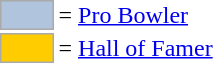<table>
<tr>
<td style="background-color:lightsteelblue; border:1px solid #aaaaaa; width:2em;"></td>
<td>= <a href='#'>Pro Bowler</a></td>
</tr>
<tr>
<td style="background-color:#FFCC00; border:1px solid #aaaaaa; width:2em;"></td>
<td>= <a href='#'>Hall of Famer</a></td>
</tr>
</table>
